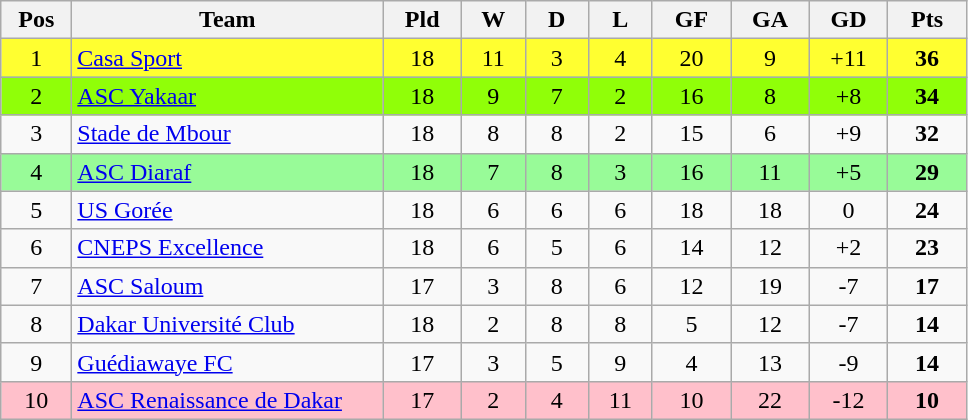<table class="wikitable" style="text-align: center;">
<tr>
<th style="width: 40px;">Pos</th>
<th style="width: 200px;">Team</th>
<th style="width: 45px;">Pld</th>
<th style="width: 35px;">W</th>
<th style="width: 35px;">D</th>
<th style="width: 35px;">L</th>
<th style="width: 45px;">GF</th>
<th style="width: 45px;">GA</th>
<th style="width: 45px;">GD</th>
<th style="width: 45px;">Pts</th>
</tr>
<tr style="background:#ffff30;">
<td>1</td>
<td style="text-align: left;"><a href='#'>Casa Sport</a></td>
<td>18</td>
<td>11</td>
<td>3</td>
<td>4</td>
<td>20</td>
<td>9</td>
<td>+11</td>
<td><strong>36</strong></td>
</tr>
<tr style="background:#90ff08;">
<td>2</td>
<td style="text-align: left;"><a href='#'>ASC Yakaar</a></td>
<td>18</td>
<td>9</td>
<td>7</td>
<td>2</td>
<td>16</td>
<td>8</td>
<td>+8</td>
<td><strong>34</strong></td>
</tr>
<tr>
<td>3</td>
<td style="text-align: left;"><a href='#'>Stade de Mbour</a></td>
<td>18</td>
<td>8</td>
<td>8</td>
<td>2</td>
<td>15</td>
<td>6</td>
<td>+9</td>
<td><strong>32</strong></td>
</tr>
<tr style="background:#98fb98;">
<td>4</td>
<td style="text-align: left;"><a href='#'>ASC Diaraf</a></td>
<td>18</td>
<td>7</td>
<td>8</td>
<td>3</td>
<td>16</td>
<td>11</td>
<td>+5</td>
<td><strong>29</strong></td>
</tr>
<tr>
<td>5</td>
<td style="text-align: left;"><a href='#'>US Gorée</a></td>
<td>18</td>
<td>6</td>
<td>6</td>
<td>6</td>
<td>18</td>
<td>18</td>
<td>0</td>
<td><strong>24</strong></td>
</tr>
<tr>
<td>6</td>
<td style="text-align: left;"><a href='#'>CNEPS Excellence</a></td>
<td>18</td>
<td>6</td>
<td>5</td>
<td>6</td>
<td>14</td>
<td>12</td>
<td>+2</td>
<td><strong>23</strong></td>
</tr>
<tr>
<td>7</td>
<td style="text-align: left;"><a href='#'>ASC Saloum</a></td>
<td>17</td>
<td>3</td>
<td>8</td>
<td>6</td>
<td>12</td>
<td>19</td>
<td>-7</td>
<td><strong>17</strong></td>
</tr>
<tr>
<td>8</td>
<td style="text-align: left;"><a href='#'>Dakar Université Club</a></td>
<td>18</td>
<td>2</td>
<td>8</td>
<td>8</td>
<td>5</td>
<td>12</td>
<td>-7</td>
<td><strong>14</strong></td>
</tr>
<tr>
<td>9</td>
<td style="text-align: left;"><a href='#'>Guédiawaye FC</a></td>
<td>17</td>
<td>3</td>
<td>5</td>
<td>9</td>
<td>4</td>
<td>13</td>
<td>-9</td>
<td><strong>14</strong></td>
</tr>
<tr style="background:#ffc0cb;">
<td>10</td>
<td style="text-align: left;"><a href='#'>ASC Renaissance de Dakar</a></td>
<td>17</td>
<td>2</td>
<td>4</td>
<td>11</td>
<td>10</td>
<td>22</td>
<td>-12</td>
<td><strong>10</strong></td>
</tr>
</table>
